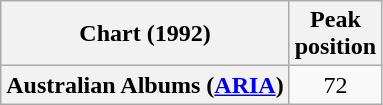<table class="wikitable plainrowheaders">
<tr>
<th>Chart (1992)</th>
<th>Peak<br>position</th>
</tr>
<tr>
<th scope="row">Australian Albums (<a href='#'>ARIA</a>)</th>
<td align="center">72</td>
</tr>
</table>
